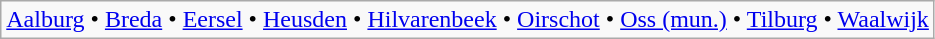<table class="wikitable">
<tr>
<td><a href='#'>Aalburg</a> • <a href='#'>Breda</a> • <a href='#'>Eersel</a> • <a href='#'>Heusden</a> • <a href='#'>Hilvarenbeek</a> • <a href='#'>Oirschot</a> • <a href='#'>Oss (mun.)</a> • <a href='#'>Tilburg</a> • <a href='#'>Waalwijk</a></td>
</tr>
</table>
